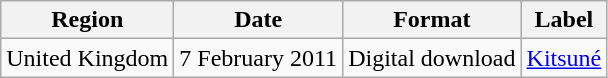<table class=wikitable>
<tr>
<th scope="col">Region</th>
<th scope="col">Date</th>
<th scope="col">Format</th>
<th scope="col">Label</th>
</tr>
<tr>
<td>United Kingdom</td>
<td>7 February 2011</td>
<td>Digital download</td>
<td><a href='#'>Kitsuné</a></td>
</tr>
</table>
